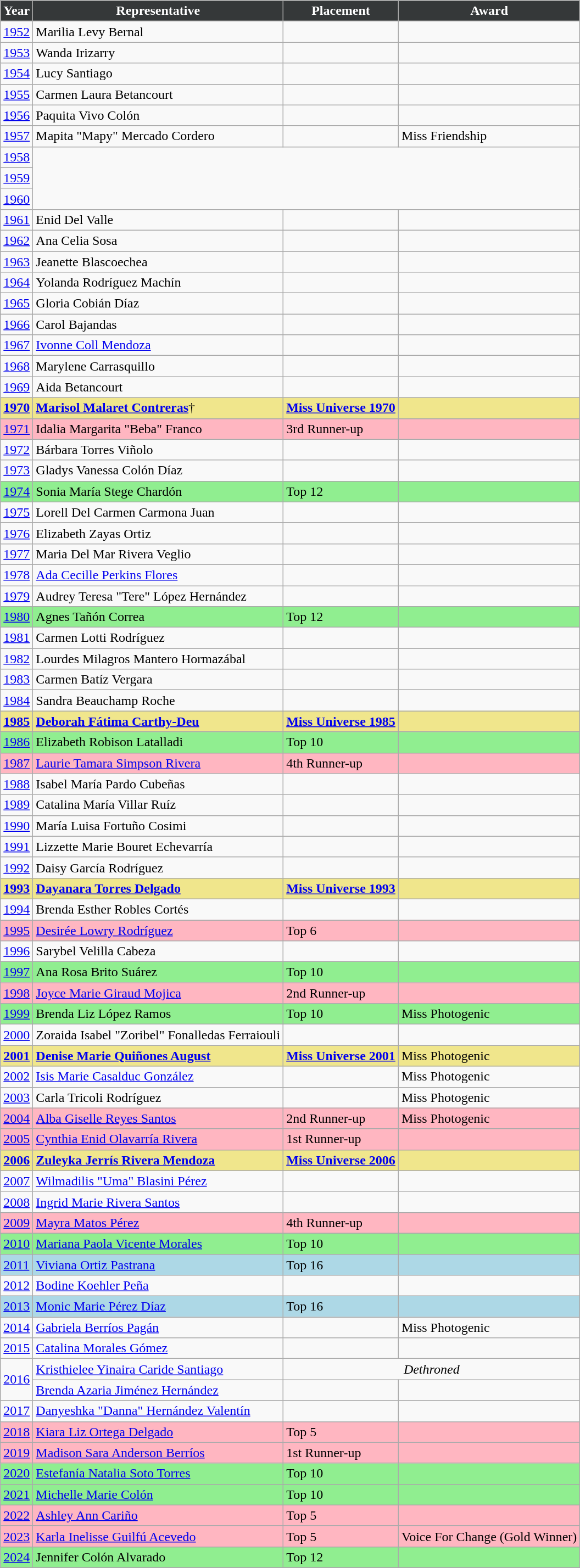<table class="wikitable">
<tr>
<th style="background-color:#353839; color:white;">Year</th>
<th style="background-color:#353839; color:white;">Representative</th>
<th style="background-color:#353839; color:white;">Placement</th>
<th style="background-color:#353839; color:white;">Award</th>
</tr>
<tr>
<td><a href='#'>1952</a></td>
<td>Marilia Levy Bernal</td>
<td></td>
<td></td>
</tr>
<tr>
<td><a href='#'>1953</a></td>
<td>Wanda Irizarry</td>
<td></td>
<td></td>
</tr>
<tr>
<td><a href='#'>1954</a></td>
<td>Lucy Santiago</td>
<td></td>
<td></td>
</tr>
<tr>
<td><a href='#'>1955</a></td>
<td>Carmen Laura Betancourt</td>
<td></td>
<td></td>
</tr>
<tr>
<td><a href='#'>1956</a></td>
<td>Paquita Vivo Colón</td>
<td></td>
<td></td>
</tr>
<tr>
<td><a href='#'>1957</a></td>
<td>Mapita "Mapy" Mercado Cordero</td>
<td></td>
<td>Miss Friendship</td>
</tr>
<tr>
<td><a href='#'>1958</a></td>
<td colspan="4" ! rowspan="3"></td>
</tr>
<tr>
<td><a href='#'>1959</a></td>
</tr>
<tr>
<td><a href='#'>1960</a></td>
</tr>
<tr>
<td><a href='#'>1961</a></td>
<td>Enid Del Valle</td>
<td></td>
<td></td>
</tr>
<tr>
<td><a href='#'>1962</a></td>
<td>Ana Celia Sosa</td>
<td></td>
<td></td>
</tr>
<tr>
<td><a href='#'>1963</a></td>
<td>Jeanette Blascoechea</td>
<td></td>
<td></td>
</tr>
<tr>
<td><a href='#'>1964</a></td>
<td>Yolanda Rodríguez Machín</td>
<td></td>
<td></td>
</tr>
<tr>
<td><a href='#'>1965</a></td>
<td>Gloria Cobián Díaz</td>
<td></td>
<td></td>
</tr>
<tr>
<td><a href='#'>1966</a></td>
<td>Carol Bajandas</td>
<td></td>
<td></td>
</tr>
<tr>
<td><a href='#'>1967</a></td>
<td><a href='#'>Ivonne Coll Mendoza</a></td>
<td></td>
<td></td>
</tr>
<tr>
<td><a href='#'>1968</a></td>
<td>Marylene Carrasquillo</td>
<td></td>
<td></td>
</tr>
<tr>
<td><a href='#'>1969</a></td>
<td>Aida Betancourt</td>
<td></td>
<td></td>
</tr>
<tr>
<td style="background-color:#F0E68C;"><strong><a href='#'>1970</a></strong></td>
<td style="background-color:#F0E68C;"><strong><a href='#'>Marisol Malaret Contreras</a></strong>†</td>
<td style="background-color:#F0E68C;"><strong><a href='#'>Miss Universe 1970</a></strong></td>
<td style="background-color:#F0E68C;"></td>
</tr>
<tr>
<td style="background-color:#FFB6C1;"><a href='#'>1971</a></td>
<td style="background-color:#FFB6C1;">Idalia Margarita "Beba" Franco</td>
<td style="background-color:#FFB6C1;">3rd Runner-up</td>
<td style="background-color:#FFB6C1;"></td>
</tr>
<tr>
<td><a href='#'>1972</a></td>
<td>Bárbara Torres Viñolo</td>
<td></td>
<td></td>
</tr>
<tr>
<td><a href='#'>1973</a></td>
<td>Gladys Vanessa Colón Díaz</td>
<td></td>
<td></td>
</tr>
<tr>
<td style="background-color:#90EE90;"><a href='#'>1974</a></td>
<td style="background-color:#90EE90;">Sonia María Stege Chardón</td>
<td style="background-color:#90EE90;">Top 12</td>
<td style="background-color:#90EE90;"></td>
</tr>
<tr>
<td><a href='#'>1975</a></td>
<td>Lorell Del Carmen Carmona Juan</td>
<td></td>
<td></td>
</tr>
<tr>
<td><a href='#'>1976</a></td>
<td>Elizabeth Zayas Ortiz</td>
<td></td>
<td></td>
</tr>
<tr>
<td><a href='#'>1977</a></td>
<td>Maria Del Mar Rivera Veglio</td>
<td></td>
<td></td>
</tr>
<tr>
<td><a href='#'>1978</a></td>
<td><a href='#'>Ada Cecille Perkins Flores</a></td>
<td></td>
<td></td>
</tr>
<tr>
<td><a href='#'>1979</a></td>
<td>Audrey Teresa "Tere" López Hernández</td>
<td></td>
<td></td>
</tr>
<tr>
<td style="background-color:#90EE90;"><a href='#'>1980</a></td>
<td style="background-color:#90EE90;">Agnes Tañón Correa</td>
<td style="background-color:#90EE90;">Top 12</td>
<td style="background-color:#90EE90;"></td>
</tr>
<tr>
<td><a href='#'>1981</a></td>
<td>Carmen Lotti Rodríguez</td>
<td></td>
<td></td>
</tr>
<tr>
<td><a href='#'>1982</a></td>
<td>Lourdes Milagros Mantero Hormazábal</td>
<td></td>
<td></td>
</tr>
<tr>
<td><a href='#'>1983</a></td>
<td>Carmen Batíz Vergara</td>
<td></td>
<td></td>
</tr>
<tr>
<td><a href='#'>1984</a></td>
<td>Sandra Beauchamp Roche</td>
<td></td>
<td></td>
</tr>
<tr>
<td style="background-color:#F0E68C;"><strong><a href='#'>1985</a></strong></td>
<td style="background-color:#F0E68C;"><strong><a href='#'>Deborah Fátima Carthy-Deu</a></strong></td>
<td style="background-color:#F0E68C;"><strong><a href='#'>Miss Universe 1985</a></strong></td>
<td style="background-color:#F0E68C;"></td>
</tr>
<tr>
<td style="background-color:#90EE90;"><a href='#'>1986</a></td>
<td style="background-color:#90EE90;">Elizabeth Robison Latalladi</td>
<td style="background-color:#90EE90;">Top 10</td>
<td style="background-color:#90EE90;"></td>
</tr>
<tr>
<td style="background-color:#FFB6C1;"><a href='#'>1987</a></td>
<td style="background-color:#FFB6C1;"><a href='#'>Laurie Tamara Simpson Rivera</a></td>
<td style="background-color:#FFB6C1;">4th Runner-up</td>
<td style="background-color:#FFB6C1;"></td>
</tr>
<tr>
<td><a href='#'>1988</a></td>
<td>Isabel María Pardo Cubeñas</td>
<td></td>
<td></td>
</tr>
<tr>
<td><a href='#'>1989</a></td>
<td>Catalina María Villar Ruíz</td>
<td></td>
<td></td>
</tr>
<tr>
<td><a href='#'>1990</a></td>
<td>María Luisa Fortuño Cosimi</td>
<td></td>
<td></td>
</tr>
<tr>
<td><a href='#'>1991</a></td>
<td>Lizzette Marie Bouret Echevarría</td>
<td></td>
<td></td>
</tr>
<tr>
<td><a href='#'>1992</a></td>
<td>Daisy García Rodríguez</td>
<td></td>
<td></td>
</tr>
<tr>
<td style="background-color:#F0E68C;"><strong><a href='#'>1993</a></strong></td>
<td style="background-color:#F0E68C;"><strong><a href='#'>Dayanara Torres Delgado</a></strong></td>
<td style="background-color:#F0E68C;"><strong><a href='#'>Miss Universe 1993</a></strong></td>
<td style="background-color:#F0E68C;"></td>
</tr>
<tr>
<td><a href='#'>1994</a></td>
<td>Brenda Esther Robles Cortés</td>
<td></td>
<td></td>
</tr>
<tr>
<td style="background-color:#FFB6C1;"><a href='#'>1995</a></td>
<td style="background-color:#FFB6C1;"><a href='#'>Desirée Lowry Rodríguez</a></td>
<td style="background-color:#FFB6C1;">Top 6</td>
<td style="background-color:#FFB6C1;"></td>
</tr>
<tr>
<td><a href='#'>1996</a></td>
<td>Sarybel Velilla Cabeza</td>
<td></td>
<td></td>
</tr>
<tr>
<td style="background-color:#90EE90;"><a href='#'>1997</a></td>
<td style="background-color:#90EE90;">Ana Rosa Brito Suárez</td>
<td style="background-color:#90EE90;">Top 10</td>
<td style="background-color:#90EE90;"></td>
</tr>
<tr>
<td style="background-color:#FFB6C1;"><a href='#'>1998</a></td>
<td style="background-color:#FFB6C1;"><a href='#'>Joyce Marie Giraud Mojica</a></td>
<td style="background-color:#FFB6C1;">2nd Runner-up</td>
<td style="background-color:#FFB6C1;"></td>
</tr>
<tr>
<td style="background-color:#90EE90;"><a href='#'>1999</a></td>
<td style="background-color:#90EE90;">Brenda Liz López Ramos</td>
<td style="background-color:#90EE90;">Top 10</td>
<td style="background-color:#90EE90;">Miss Photogenic</td>
</tr>
<tr>
<td><a href='#'>2000</a></td>
<td>Zoraida Isabel "Zoribel" Fonalledas Ferraiouli</td>
<td></td>
<td></td>
</tr>
<tr>
<td style="background-color:#F0E68C;"><strong><a href='#'>2001</a></strong></td>
<td style="background-color:#F0E68C;"><strong><a href='#'>Denise Marie Quiñones August</a></strong></td>
<td style="background-color:#F0E68C;"><strong><a href='#'>Miss Universe 2001</a></strong></td>
<td style="background-color:#F0E68C;">Miss Photogenic</td>
</tr>
<tr>
<td><a href='#'>2002</a></td>
<td><a href='#'>Isis Marie Casalduc González</a></td>
<td></td>
<td>Miss Photogenic</td>
</tr>
<tr>
<td><a href='#'>2003</a></td>
<td>Carla Tricoli Rodríguez</td>
<td></td>
<td>Miss Photogenic</td>
</tr>
<tr>
<td style="background-color:#FFB6C1;"><a href='#'>2004</a></td>
<td style="background-color:#FFB6C1;"><a href='#'>Alba Giselle Reyes Santos</a></td>
<td style="background-color:#FFB6C1;">2nd Runner-up</td>
<td style="background-color:#FFB6C1;">Miss Photogenic</td>
</tr>
<tr>
<td style="background-color:#FFB6C1;"><a href='#'>2005</a></td>
<td style="background-color:#FFB6C1;"><a href='#'>Cynthia Enid Olavarría Rivera</a></td>
<td style="background-color:#FFB6C1;">1st Runner-up</td>
<td style="background-color:#FFB6C1;"></td>
</tr>
<tr>
<td style="background-color:#F0E68C;"><strong><a href='#'>2006</a></strong></td>
<td style="background-color:#F0E68C;"><strong><a href='#'>Zuleyka Jerrís Rivera Mendoza</a></strong></td>
<td style="background-color:#F0E68C;"><strong><a href='#'>Miss Universe 2006</a></strong></td>
<td style="background-color:#F0E68C;"></td>
</tr>
<tr>
<td><a href='#'>2007</a></td>
<td><a href='#'>Wilmadilis "Uma" Blasini Pérez</a></td>
<td></td>
<td></td>
</tr>
<tr>
<td><a href='#'>2008</a></td>
<td><a href='#'>Ingrid Marie Rivera Santos</a></td>
<td></td>
<td></td>
</tr>
<tr>
<td style="background-color:#FFB6C1;"><a href='#'>2009</a></td>
<td style="background-color:#FFB6C1;"><a href='#'>Mayra Matos Pérez</a></td>
<td style="background-color:#FFB6C1;">4th Runner-up</td>
<td style="background-color:#FFB6C1;"></td>
</tr>
<tr>
<td style="background-color:#90EE90;"><a href='#'>2010</a></td>
<td style="background-color:#90EE90;"><a href='#'>Mariana Paola Vicente Morales</a></td>
<td style="background-color:#90EE90;">Top 10</td>
<td style="background-color:#90EE90;"></td>
</tr>
<tr>
<td style="background-color:#ADD8E6;"><a href='#'>2011</a></td>
<td style="background-color:#ADD8E6;"><a href='#'>Viviana Ortiz Pastrana</a></td>
<td style="background-color:#ADD8E6;">Top 16</td>
<td style="background-color:#ADD8E6;"></td>
</tr>
<tr>
<td><a href='#'>2012</a></td>
<td><a href='#'>Bodine Koehler Peña</a></td>
<td></td>
<td></td>
</tr>
<tr>
<td style="background-color:#ADD8E6;"><a href='#'>2013</a></td>
<td style="background-color:#ADD8E6;"><a href='#'>Monic Marie Pérez Díaz</a></td>
<td style="background-color:#ADD8E6;">Top 16</td>
<td style="background-color:#ADD8E6;"></td>
</tr>
<tr>
<td><a href='#'>2014</a></td>
<td><a href='#'>Gabriela Berríos Pagán</a></td>
<td></td>
<td>Miss Photogenic</td>
</tr>
<tr>
<td><a href='#'>2015</a></td>
<td><a href='#'>Catalina Morales Gómez</a></td>
<td></td>
<td></td>
</tr>
<tr>
<td rowspan="2"><a href='#'>2016</a></td>
<td><a href='#'>Kristhielee Yinaira Caride Santiago</a></td>
<td colspan="2" style="text-align:center;"><em>Dethroned</em></td>
</tr>
<tr>
<td><a href='#'>Brenda Azaria Jiménez Hernández</a></td>
<td></td>
<td></td>
</tr>
<tr>
<td><a href='#'>2017</a></td>
<td><a href='#'>Danyeshka "Danna" Hernández Valentín</a></td>
<td></td>
<td></td>
</tr>
<tr>
<td style="background-color:#FFB6C1;"><a href='#'>2018</a></td>
<td style="background-color:#FFB6C1;"><a href='#'>Kiara Liz Ortega Delgado</a></td>
<td style="background-color:#FFB6C1;">Top 5</td>
<td style="background-color:#FFB6C1;"></td>
</tr>
<tr>
<td style="background-color:#FFB6C1;"><a href='#'>2019</a></td>
<td style="background-color:#FFB6C1;"><a href='#'>Madison Sara Anderson Berríos</a></td>
<td style="background-color:#FFB6C1;">1st Runner-up</td>
<td style="background-color:#FFB6C1;"></td>
</tr>
<tr>
<td style="background-color:#90EE90;"><a href='#'>2020</a></td>
<td style="background-color:#90EE90;"><a href='#'>Estefanía Natalia Soto Torres</a></td>
<td style="background-color:#90EE90;">Top 10</td>
<td style="background-color:#90EE90;"></td>
</tr>
<tr style="background-color:#90EE90">
<td><a href='#'>2021</a></td>
<td><a href='#'>Michelle Marie Colón</a></td>
<td>Top 10</td>
<td></td>
</tr>
<tr>
<td style="background-color:#FFB6C1;"><a href='#'>2022</a></td>
<td style="background-color:#FFB6C1;"><a href='#'>Ashley Ann Cariño</a></td>
<td style="background-color:#FFB6C1;">Top 5</td>
<td style="background-color:#FFB6C1;"></td>
</tr>
<tr>
<td style="background-color:#FFB6C1;"><a href='#'>2023</a></td>
<td style="background-color:#FFB6C1;"><a href='#'>Karla Inelisse Guilfú Acevedo</a></td>
<td style="background-color:#FFB6C1;">Top 5</td>
<td style="background-color:#FFB6C1;">Voice For Change (Gold Winner)</td>
</tr>
<tr>
<td style="background-color:#90EE90;"><a href='#'>2024</a></td>
<td style="background-color:#90EE90;">Jennifer Colón Alvarado</td>
<td style="background-color:#90EE90;">Top 12</td>
<td style="background-color:#90EE90;"></td>
</tr>
<tr>
</tr>
</table>
